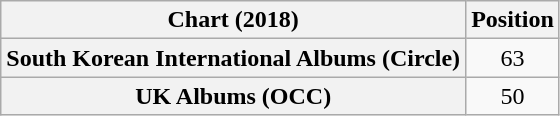<table class="wikitable plainrowheaders sortable">
<tr>
<th>Chart (2018)</th>
<th>Position</th>
</tr>
<tr>
<th scope="row">South Korean International Albums (Circle)</th>
<td align="center">63</td>
</tr>
<tr>
<th scope="row">UK Albums (OCC)</th>
<td align="center">50</td>
</tr>
</table>
